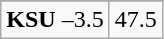<table class="wikitable">
<tr align="center">
</tr>
<tr align="center">
<td><strong>KSU</strong> –3.5</td>
<td>47.5</td>
</tr>
</table>
